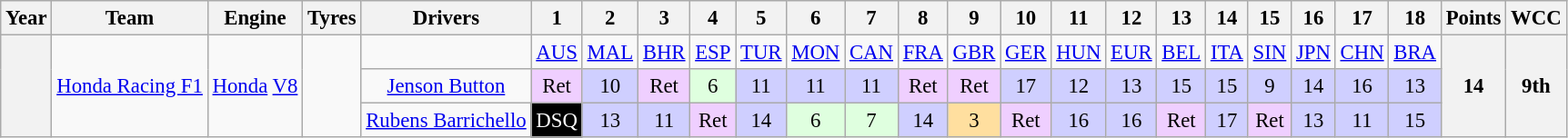<table class="wikitable" style="text-align:center; font-size:95%">
<tr>
<th>Year</th>
<th>Team</th>
<th>Engine</th>
<th>Tyres</th>
<th>Drivers</th>
<th>1</th>
<th>2</th>
<th>3</th>
<th>4</th>
<th>5</th>
<th>6</th>
<th>7</th>
<th>8</th>
<th>9</th>
<th>10</th>
<th>11</th>
<th>12</th>
<th>13</th>
<th>14</th>
<th>15</th>
<th>16</th>
<th>17</th>
<th>18</th>
<th>Points</th>
<th>WCC</th>
</tr>
<tr>
<th rowspan="3"></th>
<td rowspan="3"><a href='#'>Honda Racing F1</a></td>
<td rowspan="3"><a href='#'>Honda</a> <a href='#'>V8</a></td>
<td rowspan="3"></td>
<td></td>
<td><a href='#'>AUS</a></td>
<td><a href='#'>MAL</a></td>
<td><a href='#'>BHR</a></td>
<td><a href='#'>ESP</a></td>
<td><a href='#'>TUR</a></td>
<td><a href='#'>MON</a></td>
<td><a href='#'>CAN</a></td>
<td><a href='#'>FRA</a></td>
<td><a href='#'>GBR</a></td>
<td><a href='#'>GER</a></td>
<td><a href='#'>HUN</a></td>
<td><a href='#'>EUR</a></td>
<td><a href='#'>BEL</a></td>
<td><a href='#'>ITA</a></td>
<td><a href='#'>SIN</a></td>
<td><a href='#'>JPN</a></td>
<td><a href='#'>CHN</a></td>
<td><a href='#'>BRA</a></td>
<th rowspan="3">14</th>
<th rowspan="3">9th</th>
</tr>
<tr>
<td> <a href='#'>Jenson Button</a></td>
<td style="background:#EFCFFF;">Ret</td>
<td style="background:#CFCFFF;">10</td>
<td style="background:#EFCFFF;">Ret</td>
<td style="background:#DFFFDF;">6</td>
<td style="background:#CFCFFF;">11</td>
<td style="background:#CFCFFF;">11</td>
<td style="background:#CFCFFF;">11</td>
<td style="background:#EFCFFF;">Ret</td>
<td style="background:#EFCFFF;">Ret</td>
<td style="background:#CFCFFF;">17</td>
<td style="background:#CFCFFF;">12</td>
<td style="background:#CFCFFF;">13</td>
<td style="background:#CFCFFF;">15</td>
<td style="background:#CFCFFF;">15</td>
<td style="background:#CFCFFF;">9</td>
<td style="background:#CFCFFF;">14</td>
<td style="background:#CFCFFF;">16</td>
<td style="background:#CFCFFF;">13</td>
</tr>
<tr>
<td> <a href='#'>Rubens Barrichello</a></td>
<td style="background:#000000; color:#ffffff">DSQ</td>
<td style="background:#CFCFFF;">13</td>
<td style="background:#CFCFFF;">11</td>
<td style="background:#EFCFFF;">Ret</td>
<td style="background:#CFCFFF;">14</td>
<td style="background:#DFFFDF;">6</td>
<td style="background:#DFFFDF;">7</td>
<td style="background:#CFCFFF;">14</td>
<td style="background:#FFDF9F;">3</td>
<td style="background:#EFCFFF;">Ret</td>
<td style="background:#CFCFFF;">16</td>
<td style="background:#CFCFFF;">16</td>
<td style="background:#EFCFFF;">Ret</td>
<td style="background:#CFCFFF;">17</td>
<td style="background:#EFCFFF;">Ret</td>
<td style="background:#CFCFFF;">13</td>
<td style="background:#CFCFFF;">11</td>
<td style="background:#CFCFFF;">15</td>
</tr>
</table>
